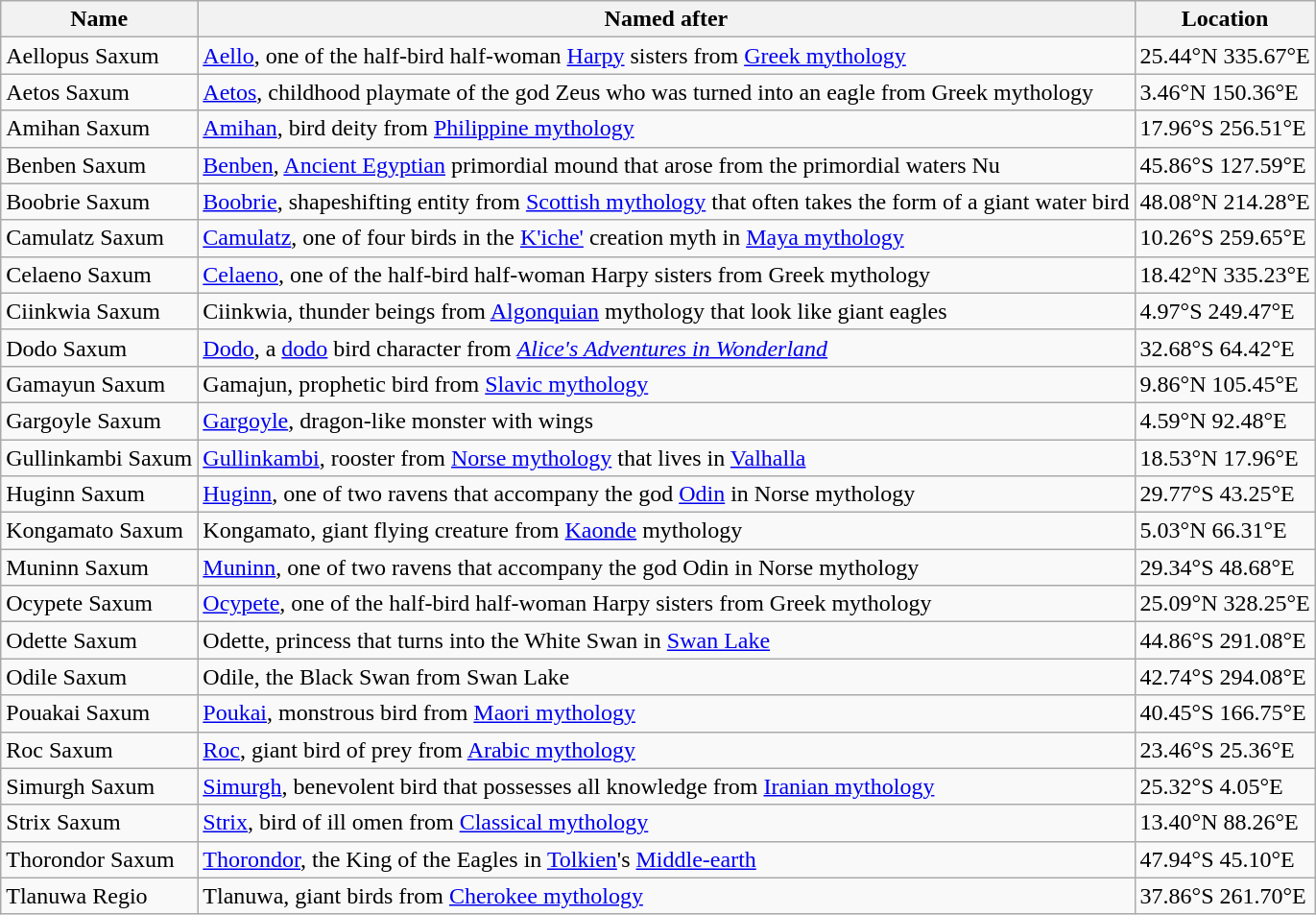<table class="wikitable">
<tr>
<th>Name</th>
<th>Named after</th>
<th>Location</th>
</tr>
<tr>
<td>Aellopus Saxum</td>
<td><a href='#'>Aello</a>, one of the half-bird half-woman <a href='#'>Harpy</a> sisters from <a href='#'>Greek mythology</a></td>
<td>25.44°N 335.67°E</td>
</tr>
<tr>
<td>Aetos Saxum</td>
<td><a href='#'>Aetos</a>, childhood playmate of the god Zeus who was turned into an eagle from Greek mythology</td>
<td>3.46°N 150.36°E</td>
</tr>
<tr>
<td>Amihan Saxum</td>
<td><a href='#'>Amihan</a>, bird deity from <a href='#'>Philippine mythology</a></td>
<td>17.96°S 256.51°E</td>
</tr>
<tr>
<td>Benben Saxum</td>
<td><a href='#'>Benben</a>, <a href='#'>Ancient Egyptian</a> primordial mound that arose from the primordial waters Nu</td>
<td>45.86°S 127.59°E</td>
</tr>
<tr>
<td>Boobrie Saxum</td>
<td><a href='#'>Boobrie</a>, shapeshifting entity from <a href='#'>Scottish mythology</a> that often takes the form of a giant water bird</td>
<td>48.08°N 214.28°E</td>
</tr>
<tr>
<td>Camulatz Saxum</td>
<td><a href='#'>Camulatz</a>, one of four birds in the <a href='#'>K'iche'</a> creation myth in <a href='#'>Maya mythology</a></td>
<td>10.26°S 259.65°E</td>
</tr>
<tr>
<td>Celaeno Saxum</td>
<td><a href='#'>Celaeno</a>, one of the half-bird half-woman Harpy sisters from Greek mythology</td>
<td>18.42°N 335.23°E</td>
</tr>
<tr>
<td>Ciinkwia Saxum</td>
<td>Ciinkwia, thunder beings from <a href='#'>Algonquian</a> mythology that look like giant eagles</td>
<td>4.97°S 249.47°E</td>
</tr>
<tr>
<td>Dodo Saxum</td>
<td><a href='#'>Dodo</a>, a <a href='#'>dodo</a> bird character from <em><a href='#'>Alice's Adventures in Wonderland</a></em></td>
<td>32.68°S 64.42°E</td>
</tr>
<tr>
<td>Gamayun Saxum</td>
<td>Gamajun, prophetic bird from <a href='#'>Slavic mythology</a></td>
<td>9.86°N 105.45°E</td>
</tr>
<tr>
<td>Gargoyle Saxum</td>
<td><a href='#'>Gargoyle</a>, dragon-like monster with wings</td>
<td>4.59°N 92.48°E</td>
</tr>
<tr>
<td>Gullinkambi Saxum</td>
<td><a href='#'>Gullinkambi</a>, rooster from <a href='#'>Norse mythology</a> that lives in <a href='#'>Valhalla</a></td>
<td>18.53°N 17.96°E</td>
</tr>
<tr>
<td>Huginn Saxum</td>
<td><a href='#'>Huginn</a>, one of two ravens that accompany the god <a href='#'>Odin</a> in Norse mythology</td>
<td>29.77°S 43.25°E</td>
</tr>
<tr>
<td>Kongamato Saxum</td>
<td>Kongamato, giant flying creature from <a href='#'>Kaonde</a> mythology</td>
<td>5.03°N 66.31°E</td>
</tr>
<tr>
<td>Muninn Saxum</td>
<td><a href='#'>Muninn</a>, one of two ravens that accompany the god Odin in Norse mythology</td>
<td>29.34°S 48.68°E</td>
</tr>
<tr>
<td>Ocypete Saxum</td>
<td><a href='#'>Ocypete</a>, one of the half-bird half-woman Harpy sisters from Greek mythology</td>
<td>25.09°N 328.25°E</td>
</tr>
<tr>
<td>Odette Saxum</td>
<td>Odette, princess that turns into the White Swan in <a href='#'>Swan Lake</a></td>
<td>44.86°S 291.08°E</td>
</tr>
<tr>
<td>Odile Saxum</td>
<td>Odile, the Black Swan from Swan Lake</td>
<td>42.74°S 294.08°E</td>
</tr>
<tr>
<td>Pouakai Saxum</td>
<td><a href='#'>Poukai</a>, monstrous bird from <a href='#'>Maori mythology</a></td>
<td>40.45°S 166.75°E</td>
</tr>
<tr>
<td>Roc Saxum</td>
<td><a href='#'>Roc</a>, giant bird of prey from <a href='#'>Arabic mythology</a></td>
<td>23.46°S 25.36°E</td>
</tr>
<tr>
<td>Simurgh Saxum</td>
<td><a href='#'>Simurgh</a>, benevolent bird that possesses all knowledge from <a href='#'>Iranian mythology</a></td>
<td>25.32°S 4.05°E</td>
</tr>
<tr>
<td>Strix Saxum</td>
<td><a href='#'>Strix</a>, bird of ill omen from <a href='#'>Classical mythology</a></td>
<td>13.40°N 88.26°E</td>
</tr>
<tr>
<td>Thorondor Saxum</td>
<td><a href='#'>Thorondor</a>, the King of the Eagles in <a href='#'>Tolkien</a>'s <a href='#'>Middle-earth</a></td>
<td>47.94°S 45.10°E</td>
</tr>
<tr>
<td>Tlanuwa Regio</td>
<td>Tlanuwa, giant birds from <a href='#'>Cherokee mythology</a></td>
<td>37.86°S 261.70°E</td>
</tr>
</table>
